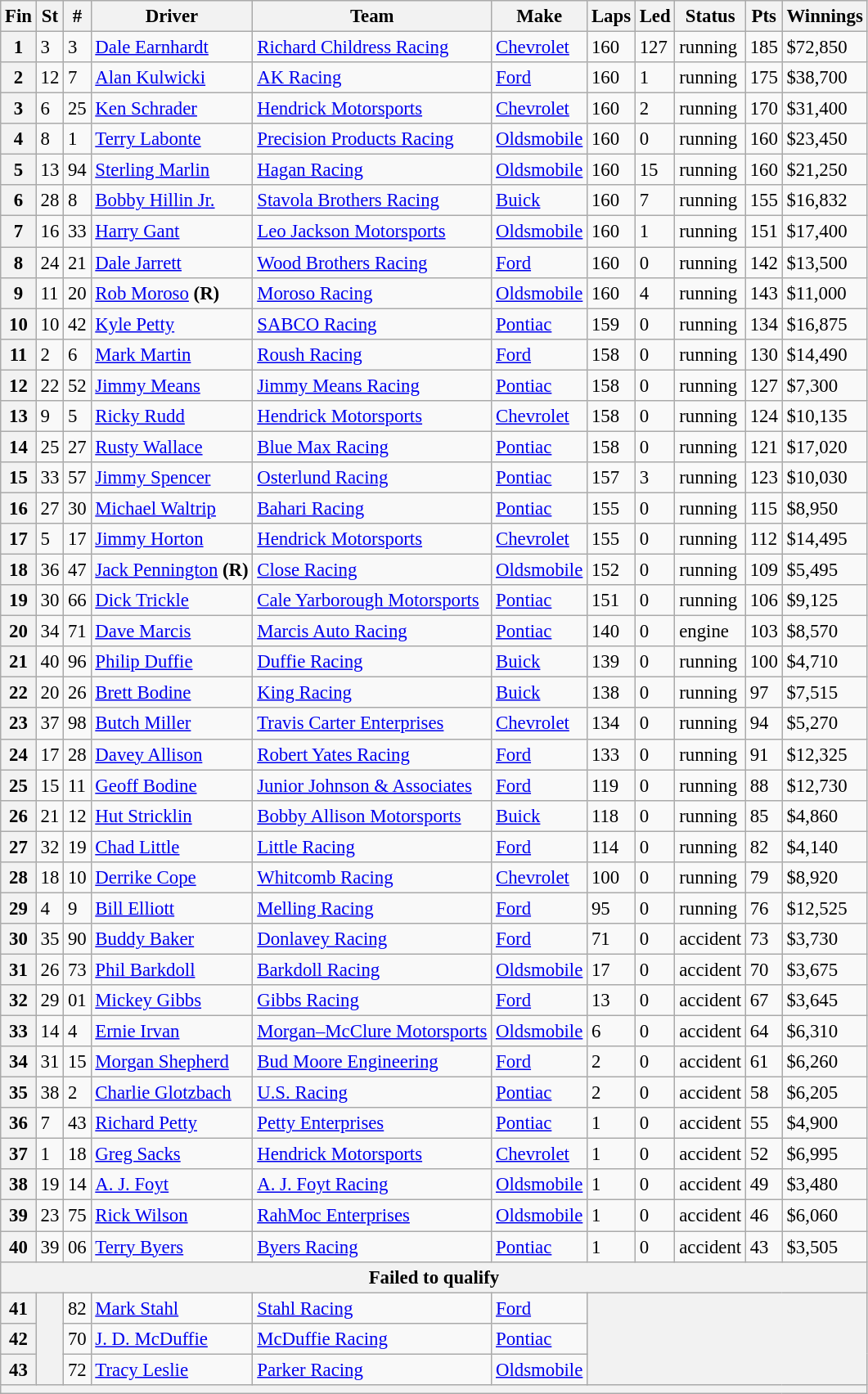<table class="wikitable" style="font-size:95%">
<tr>
<th>Fin</th>
<th>St</th>
<th>#</th>
<th>Driver</th>
<th>Team</th>
<th>Make</th>
<th>Laps</th>
<th>Led</th>
<th>Status</th>
<th>Pts</th>
<th>Winnings</th>
</tr>
<tr>
<th>1</th>
<td>3</td>
<td>3</td>
<td><a href='#'>Dale Earnhardt</a></td>
<td><a href='#'>Richard Childress Racing</a></td>
<td><a href='#'>Chevrolet</a></td>
<td>160</td>
<td>127</td>
<td>running</td>
<td>185</td>
<td>$72,850</td>
</tr>
<tr>
<th>2</th>
<td>12</td>
<td>7</td>
<td><a href='#'>Alan Kulwicki</a></td>
<td><a href='#'>AK Racing</a></td>
<td><a href='#'>Ford</a></td>
<td>160</td>
<td>1</td>
<td>running</td>
<td>175</td>
<td>$38,700</td>
</tr>
<tr>
<th>3</th>
<td>6</td>
<td>25</td>
<td><a href='#'>Ken Schrader</a></td>
<td><a href='#'>Hendrick Motorsports</a></td>
<td><a href='#'>Chevrolet</a></td>
<td>160</td>
<td>2</td>
<td>running</td>
<td>170</td>
<td>$31,400</td>
</tr>
<tr>
<th>4</th>
<td>8</td>
<td>1</td>
<td><a href='#'>Terry Labonte</a></td>
<td><a href='#'>Precision Products Racing</a></td>
<td><a href='#'>Oldsmobile</a></td>
<td>160</td>
<td>0</td>
<td>running</td>
<td>160</td>
<td>$23,450</td>
</tr>
<tr>
<th>5</th>
<td>13</td>
<td>94</td>
<td><a href='#'>Sterling Marlin</a></td>
<td><a href='#'>Hagan Racing</a></td>
<td><a href='#'>Oldsmobile</a></td>
<td>160</td>
<td>15</td>
<td>running</td>
<td>160</td>
<td>$21,250</td>
</tr>
<tr>
<th>6</th>
<td>28</td>
<td>8</td>
<td><a href='#'>Bobby Hillin Jr.</a></td>
<td><a href='#'>Stavola Brothers Racing</a></td>
<td><a href='#'>Buick</a></td>
<td>160</td>
<td>7</td>
<td>running</td>
<td>155</td>
<td>$16,832</td>
</tr>
<tr>
<th>7</th>
<td>16</td>
<td>33</td>
<td><a href='#'>Harry Gant</a></td>
<td><a href='#'>Leo Jackson Motorsports</a></td>
<td><a href='#'>Oldsmobile</a></td>
<td>160</td>
<td>1</td>
<td>running</td>
<td>151</td>
<td>$17,400</td>
</tr>
<tr>
<th>8</th>
<td>24</td>
<td>21</td>
<td><a href='#'>Dale Jarrett</a></td>
<td><a href='#'>Wood Brothers Racing</a></td>
<td><a href='#'>Ford</a></td>
<td>160</td>
<td>0</td>
<td>running</td>
<td>142</td>
<td>$13,500</td>
</tr>
<tr>
<th>9</th>
<td>11</td>
<td>20</td>
<td><a href='#'>Rob Moroso</a> <strong>(R)</strong></td>
<td><a href='#'>Moroso Racing</a></td>
<td><a href='#'>Oldsmobile</a></td>
<td>160</td>
<td>4</td>
<td>running</td>
<td>143</td>
<td>$11,000</td>
</tr>
<tr>
<th>10</th>
<td>10</td>
<td>42</td>
<td><a href='#'>Kyle Petty</a></td>
<td><a href='#'>SABCO Racing</a></td>
<td><a href='#'>Pontiac</a></td>
<td>159</td>
<td>0</td>
<td>running</td>
<td>134</td>
<td>$16,875</td>
</tr>
<tr>
<th>11</th>
<td>2</td>
<td>6</td>
<td><a href='#'>Mark Martin</a></td>
<td><a href='#'>Roush Racing</a></td>
<td><a href='#'>Ford</a></td>
<td>158</td>
<td>0</td>
<td>running</td>
<td>130</td>
<td>$14,490</td>
</tr>
<tr>
<th>12</th>
<td>22</td>
<td>52</td>
<td><a href='#'>Jimmy Means</a></td>
<td><a href='#'>Jimmy Means Racing</a></td>
<td><a href='#'>Pontiac</a></td>
<td>158</td>
<td>0</td>
<td>running</td>
<td>127</td>
<td>$7,300</td>
</tr>
<tr>
<th>13</th>
<td>9</td>
<td>5</td>
<td><a href='#'>Ricky Rudd</a></td>
<td><a href='#'>Hendrick Motorsports</a></td>
<td><a href='#'>Chevrolet</a></td>
<td>158</td>
<td>0</td>
<td>running</td>
<td>124</td>
<td>$10,135</td>
</tr>
<tr>
<th>14</th>
<td>25</td>
<td>27</td>
<td><a href='#'>Rusty Wallace</a></td>
<td><a href='#'>Blue Max Racing</a></td>
<td><a href='#'>Pontiac</a></td>
<td>158</td>
<td>0</td>
<td>running</td>
<td>121</td>
<td>$17,020</td>
</tr>
<tr>
<th>15</th>
<td>33</td>
<td>57</td>
<td><a href='#'>Jimmy Spencer</a></td>
<td><a href='#'>Osterlund Racing</a></td>
<td><a href='#'>Pontiac</a></td>
<td>157</td>
<td>3</td>
<td>running</td>
<td>123</td>
<td>$10,030</td>
</tr>
<tr>
<th>16</th>
<td>27</td>
<td>30</td>
<td><a href='#'>Michael Waltrip</a></td>
<td><a href='#'>Bahari Racing</a></td>
<td><a href='#'>Pontiac</a></td>
<td>155</td>
<td>0</td>
<td>running</td>
<td>115</td>
<td>$8,950</td>
</tr>
<tr>
<th>17</th>
<td>5</td>
<td>17</td>
<td><a href='#'>Jimmy Horton</a></td>
<td><a href='#'>Hendrick Motorsports</a></td>
<td><a href='#'>Chevrolet</a></td>
<td>155</td>
<td>0</td>
<td>running</td>
<td>112</td>
<td>$14,495</td>
</tr>
<tr>
<th>18</th>
<td>36</td>
<td>47</td>
<td><a href='#'>Jack Pennington</a> <strong>(R)</strong></td>
<td><a href='#'>Close Racing</a></td>
<td><a href='#'>Oldsmobile</a></td>
<td>152</td>
<td>0</td>
<td>running</td>
<td>109</td>
<td>$5,495</td>
</tr>
<tr>
<th>19</th>
<td>30</td>
<td>66</td>
<td><a href='#'>Dick Trickle</a></td>
<td><a href='#'>Cale Yarborough Motorsports</a></td>
<td><a href='#'>Pontiac</a></td>
<td>151</td>
<td>0</td>
<td>running</td>
<td>106</td>
<td>$9,125</td>
</tr>
<tr>
<th>20</th>
<td>34</td>
<td>71</td>
<td><a href='#'>Dave Marcis</a></td>
<td><a href='#'>Marcis Auto Racing</a></td>
<td><a href='#'>Pontiac</a></td>
<td>140</td>
<td>0</td>
<td>engine</td>
<td>103</td>
<td>$8,570</td>
</tr>
<tr>
<th>21</th>
<td>40</td>
<td>96</td>
<td><a href='#'>Philip Duffie</a></td>
<td><a href='#'>Duffie Racing</a></td>
<td><a href='#'>Buick</a></td>
<td>139</td>
<td>0</td>
<td>running</td>
<td>100</td>
<td>$4,710</td>
</tr>
<tr>
<th>22</th>
<td>20</td>
<td>26</td>
<td><a href='#'>Brett Bodine</a></td>
<td><a href='#'>King Racing</a></td>
<td><a href='#'>Buick</a></td>
<td>138</td>
<td>0</td>
<td>running</td>
<td>97</td>
<td>$7,515</td>
</tr>
<tr>
<th>23</th>
<td>37</td>
<td>98</td>
<td><a href='#'>Butch Miller</a></td>
<td><a href='#'>Travis Carter Enterprises</a></td>
<td><a href='#'>Chevrolet</a></td>
<td>134</td>
<td>0</td>
<td>running</td>
<td>94</td>
<td>$5,270</td>
</tr>
<tr>
<th>24</th>
<td>17</td>
<td>28</td>
<td><a href='#'>Davey Allison</a></td>
<td><a href='#'>Robert Yates Racing</a></td>
<td><a href='#'>Ford</a></td>
<td>133</td>
<td>0</td>
<td>running</td>
<td>91</td>
<td>$12,325</td>
</tr>
<tr>
<th>25</th>
<td>15</td>
<td>11</td>
<td><a href='#'>Geoff Bodine</a></td>
<td><a href='#'>Junior Johnson & Associates</a></td>
<td><a href='#'>Ford</a></td>
<td>119</td>
<td>0</td>
<td>running</td>
<td>88</td>
<td>$12,730</td>
</tr>
<tr>
<th>26</th>
<td>21</td>
<td>12</td>
<td><a href='#'>Hut Stricklin</a></td>
<td><a href='#'>Bobby Allison Motorsports</a></td>
<td><a href='#'>Buick</a></td>
<td>118</td>
<td>0</td>
<td>running</td>
<td>85</td>
<td>$4,860</td>
</tr>
<tr>
<th>27</th>
<td>32</td>
<td>19</td>
<td><a href='#'>Chad Little</a></td>
<td><a href='#'>Little Racing</a></td>
<td><a href='#'>Ford</a></td>
<td>114</td>
<td>0</td>
<td>running</td>
<td>82</td>
<td>$4,140</td>
</tr>
<tr>
<th>28</th>
<td>18</td>
<td>10</td>
<td><a href='#'>Derrike Cope</a></td>
<td><a href='#'>Whitcomb Racing</a></td>
<td><a href='#'>Chevrolet</a></td>
<td>100</td>
<td>0</td>
<td>running</td>
<td>79</td>
<td>$8,920</td>
</tr>
<tr>
<th>29</th>
<td>4</td>
<td>9</td>
<td><a href='#'>Bill Elliott</a></td>
<td><a href='#'>Melling Racing</a></td>
<td><a href='#'>Ford</a></td>
<td>95</td>
<td>0</td>
<td>running</td>
<td>76</td>
<td>$12,525</td>
</tr>
<tr>
<th>30</th>
<td>35</td>
<td>90</td>
<td><a href='#'>Buddy Baker</a></td>
<td><a href='#'>Donlavey Racing</a></td>
<td><a href='#'>Ford</a></td>
<td>71</td>
<td>0</td>
<td>accident</td>
<td>73</td>
<td>$3,730</td>
</tr>
<tr>
<th>31</th>
<td>26</td>
<td>73</td>
<td><a href='#'>Phil Barkdoll</a></td>
<td><a href='#'>Barkdoll Racing</a></td>
<td><a href='#'>Oldsmobile</a></td>
<td>17</td>
<td>0</td>
<td>accident</td>
<td>70</td>
<td>$3,675</td>
</tr>
<tr>
<th>32</th>
<td>29</td>
<td>01</td>
<td><a href='#'>Mickey Gibbs</a></td>
<td><a href='#'>Gibbs Racing</a></td>
<td><a href='#'>Ford</a></td>
<td>13</td>
<td>0</td>
<td>accident</td>
<td>67</td>
<td>$3,645</td>
</tr>
<tr>
<th>33</th>
<td>14</td>
<td>4</td>
<td><a href='#'>Ernie Irvan</a></td>
<td><a href='#'>Morgan–McClure Motorsports</a></td>
<td><a href='#'>Oldsmobile</a></td>
<td>6</td>
<td>0</td>
<td>accident</td>
<td>64</td>
<td>$6,310</td>
</tr>
<tr>
<th>34</th>
<td>31</td>
<td>15</td>
<td><a href='#'>Morgan Shepherd</a></td>
<td><a href='#'>Bud Moore Engineering</a></td>
<td><a href='#'>Ford</a></td>
<td>2</td>
<td>0</td>
<td>accident</td>
<td>61</td>
<td>$6,260</td>
</tr>
<tr>
<th>35</th>
<td>38</td>
<td>2</td>
<td><a href='#'>Charlie Glotzbach</a></td>
<td><a href='#'>U.S. Racing</a></td>
<td><a href='#'>Pontiac</a></td>
<td>2</td>
<td>0</td>
<td>accident</td>
<td>58</td>
<td>$6,205</td>
</tr>
<tr>
<th>36</th>
<td>7</td>
<td>43</td>
<td><a href='#'>Richard Petty</a></td>
<td><a href='#'>Petty Enterprises</a></td>
<td><a href='#'>Pontiac</a></td>
<td>1</td>
<td>0</td>
<td>accident</td>
<td>55</td>
<td>$4,900</td>
</tr>
<tr>
<th>37</th>
<td>1</td>
<td>18</td>
<td><a href='#'>Greg Sacks</a></td>
<td><a href='#'>Hendrick Motorsports</a></td>
<td><a href='#'>Chevrolet</a></td>
<td>1</td>
<td>0</td>
<td>accident</td>
<td>52</td>
<td>$6,995</td>
</tr>
<tr>
<th>38</th>
<td>19</td>
<td>14</td>
<td><a href='#'>A. J. Foyt</a></td>
<td><a href='#'>A. J. Foyt Racing</a></td>
<td><a href='#'>Oldsmobile</a></td>
<td>1</td>
<td>0</td>
<td>accident</td>
<td>49</td>
<td>$3,480</td>
</tr>
<tr>
<th>39</th>
<td>23</td>
<td>75</td>
<td><a href='#'>Rick Wilson</a></td>
<td><a href='#'>RahMoc Enterprises</a></td>
<td><a href='#'>Oldsmobile</a></td>
<td>1</td>
<td>0</td>
<td>accident</td>
<td>46</td>
<td>$6,060</td>
</tr>
<tr>
<th>40</th>
<td>39</td>
<td>06</td>
<td><a href='#'>Terry Byers</a></td>
<td><a href='#'>Byers Racing</a></td>
<td><a href='#'>Pontiac</a></td>
<td>1</td>
<td>0</td>
<td>accident</td>
<td>43</td>
<td>$3,505</td>
</tr>
<tr>
<th colspan="11">Failed to qualify</th>
</tr>
<tr>
<th>41</th>
<th rowspan="3"></th>
<td>82</td>
<td><a href='#'>Mark Stahl</a></td>
<td><a href='#'>Stahl Racing</a></td>
<td><a href='#'>Ford</a></td>
<th colspan="5" rowspan="3"></th>
</tr>
<tr>
<th>42</th>
<td>70</td>
<td><a href='#'>J. D. McDuffie</a></td>
<td><a href='#'>McDuffie Racing</a></td>
<td><a href='#'>Pontiac</a></td>
</tr>
<tr>
<th>43</th>
<td>72</td>
<td><a href='#'>Tracy Leslie</a></td>
<td><a href='#'>Parker Racing</a></td>
<td><a href='#'>Oldsmobile</a></td>
</tr>
<tr>
<th colspan="11"></th>
</tr>
</table>
